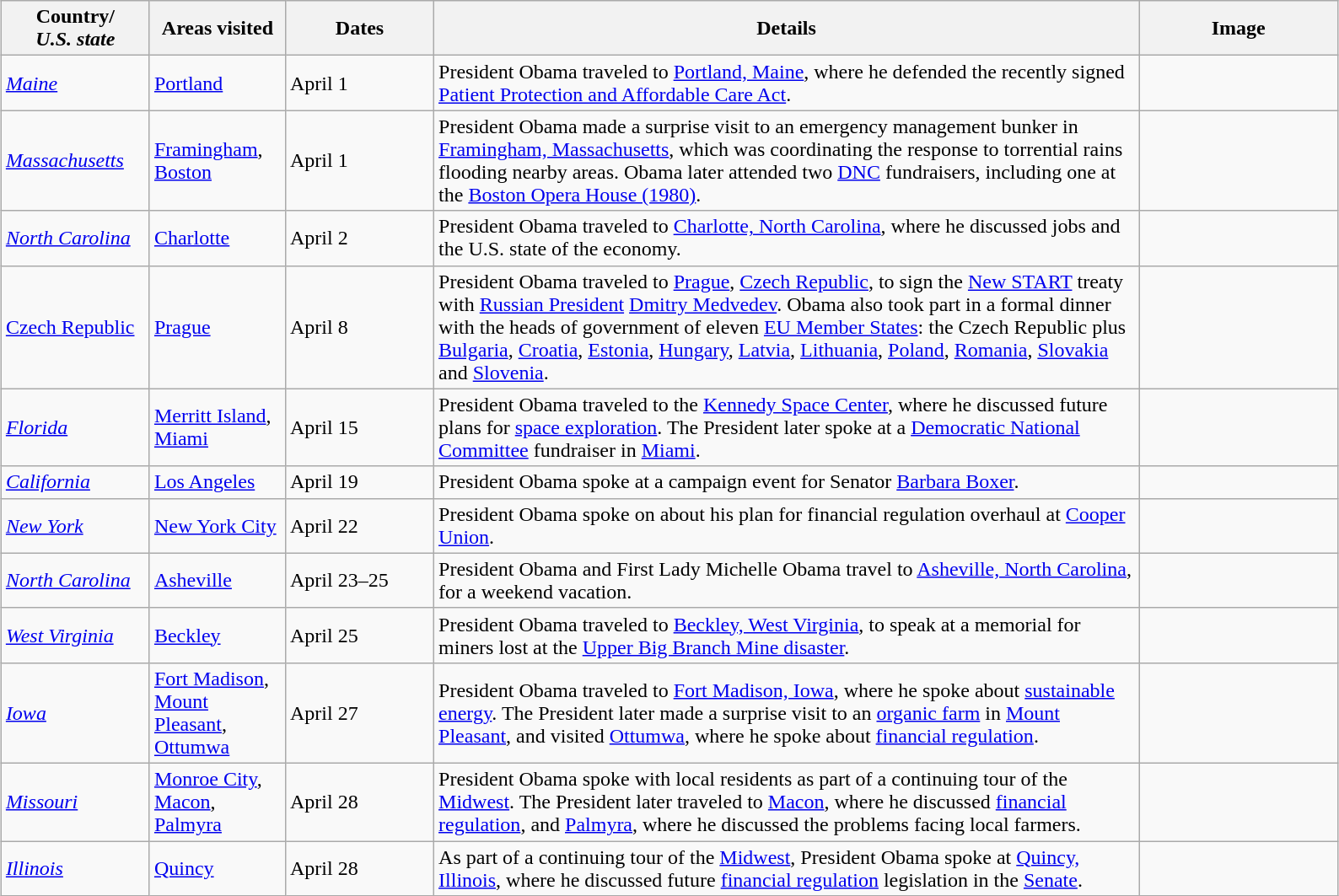<table class="wikitable" style="margin: 1em auto 1em auto">
<tr>
<th width=110>Country/<br><em>U.S. state</em></th>
<th width=100>Areas visited</th>
<th width=110>Dates</th>
<th width=550>Details</th>
<th width=150>Image</th>
</tr>
<tr>
<td> <em><a href='#'>Maine</a></em></td>
<td><a href='#'>Portland</a></td>
<td>April 1</td>
<td>President Obama traveled to <a href='#'>Portland, Maine</a>, where he defended the recently signed <a href='#'>Patient Protection and Affordable Care Act</a>.</td>
<td></td>
</tr>
<tr>
<td> <em><a href='#'>Massachusetts</a></em></td>
<td><a href='#'>Framingham</a>, <a href='#'>Boston</a></td>
<td>April 1</td>
<td>President Obama made a surprise visit to an emergency management bunker in <a href='#'>Framingham, Massachusetts</a>, which was coordinating the response to torrential rains flooding nearby areas. Obama later attended two <a href='#'>DNC</a> fundraisers, including one at the <a href='#'>Boston Opera House (1980)</a>.</td>
<td></td>
</tr>
<tr>
<td> <em><a href='#'>North Carolina</a></em></td>
<td><a href='#'>Charlotte</a></td>
<td>April 2</td>
<td>President Obama traveled to <a href='#'>Charlotte, North Carolina</a>, where he discussed jobs and the U.S. state of the economy.</td>
<td></td>
</tr>
<tr>
<td> <a href='#'>Czech Republic</a></td>
<td><a href='#'>Prague</a></td>
<td>April 8</td>
<td>President Obama traveled to <a href='#'>Prague</a>, <a href='#'>Czech Republic</a>, to sign the <a href='#'>New START</a> treaty with <a href='#'>Russian President</a> <a href='#'>Dmitry Medvedev</a>. Obama also took part in a formal dinner with the heads of government of eleven <a href='#'>EU Member States</a>: the Czech Republic plus <a href='#'>Bulgaria</a>, <a href='#'>Croatia</a>, <a href='#'>Estonia</a>, <a href='#'>Hungary</a>, <a href='#'>Latvia</a>, <a href='#'>Lithuania</a>, <a href='#'>Poland</a>, <a href='#'>Romania</a>, <a href='#'>Slovakia</a> and <a href='#'>Slovenia</a>.</td>
<td></td>
</tr>
<tr>
<td> <em><a href='#'>Florida</a></em></td>
<td><a href='#'>Merritt Island</a>, <a href='#'>Miami</a></td>
<td>April 15</td>
<td>President Obama traveled to the <a href='#'>Kennedy Space Center</a>, where he discussed future plans for <a href='#'>space exploration</a>. The President later spoke at a <a href='#'>Democratic National Committee</a> fundraiser in <a href='#'>Miami</a>.</td>
<td></td>
</tr>
<tr>
<td> <em><a href='#'>California</a></em></td>
<td><a href='#'>Los Angeles</a></td>
<td>April 19</td>
<td>President Obama spoke at a campaign event for Senator <a href='#'>Barbara Boxer</a>.</td>
<td></td>
</tr>
<tr>
<td> <em><a href='#'>New York</a></em></td>
<td><a href='#'>New York City</a></td>
<td>April 22</td>
<td>President Obama spoke on about his plan for financial regulation overhaul at <a href='#'>Cooper Union</a>.</td>
<td></td>
</tr>
<tr>
<td> <em><a href='#'>North Carolina</a></em></td>
<td><a href='#'>Asheville</a></td>
<td>April 23–25</td>
<td>President Obama and First Lady Michelle Obama travel to <a href='#'>Asheville, North Carolina</a>, for a weekend vacation.</td>
<td></td>
</tr>
<tr>
<td> <em><a href='#'>West Virginia</a></em></td>
<td><a href='#'>Beckley</a></td>
<td>April 25</td>
<td>President Obama traveled to <a href='#'>Beckley, West Virginia</a>, to speak at a memorial for miners lost at the <a href='#'>Upper Big Branch Mine disaster</a>.</td>
<td></td>
</tr>
<tr>
<td> <em><a href='#'>Iowa</a></em></td>
<td><a href='#'>Fort Madison</a>, <a href='#'>Mount Pleasant</a>, <a href='#'>Ottumwa</a></td>
<td>April 27</td>
<td>President Obama traveled to <a href='#'>Fort Madison, Iowa</a>, where he spoke about <a href='#'>sustainable energy</a>. The President later made a surprise visit to an <a href='#'>organic farm</a> in <a href='#'>Mount Pleasant</a>, and visited <a href='#'>Ottumwa</a>, where he spoke about <a href='#'>financial regulation</a>.</td>
<td></td>
</tr>
<tr>
<td> <em><a href='#'>Missouri</a></em></td>
<td><a href='#'>Monroe City</a>, <a href='#'>Macon</a>, <a href='#'>Palmyra</a></td>
<td>April 28</td>
<td>President Obama spoke with local residents as part of a continuing tour of the <a href='#'>Midwest</a>. The President later traveled to <a href='#'>Macon</a>, where he discussed <a href='#'>financial regulation</a>, and <a href='#'>Palmyra</a>, where he discussed the problems facing local farmers.</td>
<td></td>
</tr>
<tr>
<td> <em><a href='#'>Illinois</a></em></td>
<td><a href='#'>Quincy</a></td>
<td>April 28</td>
<td>As part of a continuing tour of the <a href='#'>Midwest</a>, President Obama spoke at <a href='#'>Quincy, Illinois</a>, where he discussed future <a href='#'>financial regulation</a> legislation in the <a href='#'>Senate</a>.</td>
<td></td>
</tr>
</table>
